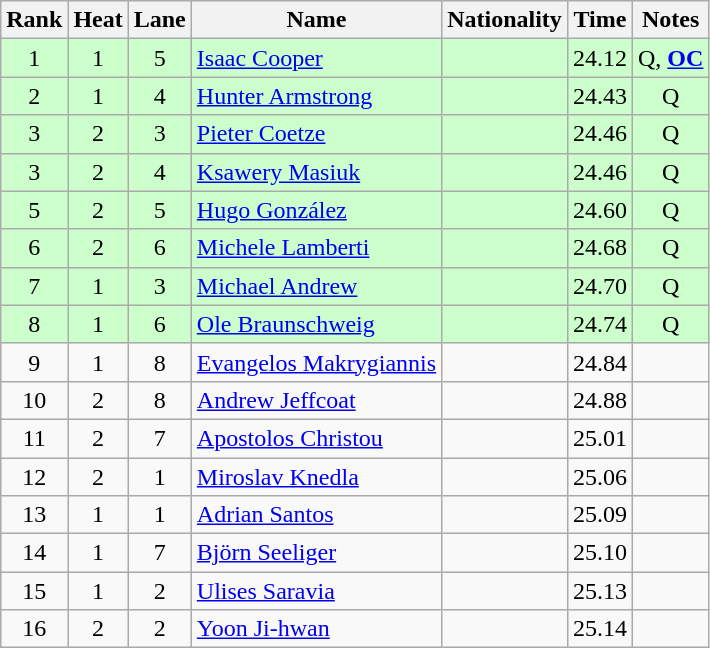<table class="wikitable sortable" style="text-align:center">
<tr>
<th>Rank</th>
<th>Heat</th>
<th>Lane</th>
<th>Name</th>
<th>Nationality</th>
<th>Time</th>
<th>Notes</th>
</tr>
<tr bgcolor=ccffcc>
<td>1</td>
<td>1</td>
<td>5</td>
<td align=left><a href='#'>Isaac Cooper</a></td>
<td align=left></td>
<td>24.12</td>
<td>Q, <strong><a href='#'>OC</a></strong></td>
</tr>
<tr bgcolor=ccffcc>
<td>2</td>
<td>1</td>
<td>4</td>
<td align=left><a href='#'>Hunter Armstrong</a></td>
<td align=left></td>
<td>24.43</td>
<td>Q</td>
</tr>
<tr bgcolor=ccffcc>
<td>3</td>
<td>2</td>
<td>3</td>
<td align=left><a href='#'>Pieter Coetze</a></td>
<td align=left></td>
<td>24.46</td>
<td>Q</td>
</tr>
<tr bgcolor=ccffcc>
<td>3</td>
<td>2</td>
<td>4</td>
<td align=left><a href='#'>Ksawery Masiuk</a></td>
<td align=left></td>
<td>24.46</td>
<td>Q</td>
</tr>
<tr bgcolor=ccffcc>
<td>5</td>
<td>2</td>
<td>5</td>
<td align=left><a href='#'>Hugo González</a></td>
<td align=left></td>
<td>24.60</td>
<td>Q</td>
</tr>
<tr bgcolor=ccffcc>
<td>6</td>
<td>2</td>
<td>6</td>
<td align=left><a href='#'>Michele Lamberti</a></td>
<td align=left></td>
<td>24.68</td>
<td>Q</td>
</tr>
<tr bgcolor=ccffcc>
<td>7</td>
<td>1</td>
<td>3</td>
<td align=left><a href='#'>Michael Andrew</a></td>
<td align=left></td>
<td>24.70</td>
<td>Q</td>
</tr>
<tr bgcolor=ccffcc>
<td>8</td>
<td>1</td>
<td>6</td>
<td align=left><a href='#'>Ole Braunschweig</a></td>
<td align=left></td>
<td>24.74</td>
<td>Q</td>
</tr>
<tr>
<td>9</td>
<td>1</td>
<td>8</td>
<td align=left><a href='#'>Evangelos Makrygiannis</a></td>
<td align=left></td>
<td>24.84</td>
<td></td>
</tr>
<tr>
<td>10</td>
<td>2</td>
<td>8</td>
<td align=left><a href='#'>Andrew Jeffcoat</a></td>
<td align=left></td>
<td>24.88</td>
<td></td>
</tr>
<tr>
<td>11</td>
<td>2</td>
<td>7</td>
<td align=left><a href='#'>Apostolos Christou</a></td>
<td align=left></td>
<td>25.01</td>
<td></td>
</tr>
<tr>
<td>12</td>
<td>2</td>
<td>1</td>
<td align=left><a href='#'>Miroslav Knedla</a></td>
<td align=left></td>
<td>25.06</td>
<td></td>
</tr>
<tr>
<td>13</td>
<td>1</td>
<td>1</td>
<td align=left><a href='#'>Adrian Santos</a></td>
<td align=left></td>
<td>25.09</td>
<td></td>
</tr>
<tr>
<td>14</td>
<td>1</td>
<td>7</td>
<td align=left><a href='#'>Björn Seeliger</a></td>
<td align=left></td>
<td>25.10</td>
<td></td>
</tr>
<tr>
<td>15</td>
<td>1</td>
<td>2</td>
<td align=left><a href='#'>Ulises Saravia</a></td>
<td align=left></td>
<td>25.13</td>
<td></td>
</tr>
<tr>
<td>16</td>
<td>2</td>
<td>2</td>
<td align=left><a href='#'>Yoon Ji-hwan</a></td>
<td align=left></td>
<td>25.14</td>
<td></td>
</tr>
</table>
